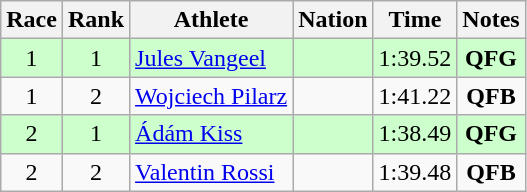<table class="wikitable sortable" style="text-align:center;">
<tr>
<th>Race</th>
<th>Rank</th>
<th>Athlete</th>
<th>Nation</th>
<th>Time</th>
<th>Notes</th>
</tr>
<tr bgcolor=ccffcc>
<td>1</td>
<td>1</td>
<td align=left><a href='#'>Jules Vangeel</a></td>
<td align=left></td>
<td>1:39.52</td>
<td><strong>QFG</strong></td>
</tr>
<tr>
<td>1</td>
<td>2</td>
<td align=left><a href='#'>Wojciech Pilarz</a></td>
<td align=left></td>
<td>1:41.22</td>
<td><strong>QFB</strong></td>
</tr>
<tr bgcolor=ccffcc>
<td>2</td>
<td>1</td>
<td align=left><a href='#'>Ádám Kiss</a></td>
<td align=left></td>
<td>1:38.49</td>
<td><strong>QFG</strong></td>
</tr>
<tr>
<td>2</td>
<td>2</td>
<td align=left><a href='#'>Valentin Rossi</a></td>
<td align=left></td>
<td>1:39.48</td>
<td><strong>QFB</strong></td>
</tr>
</table>
